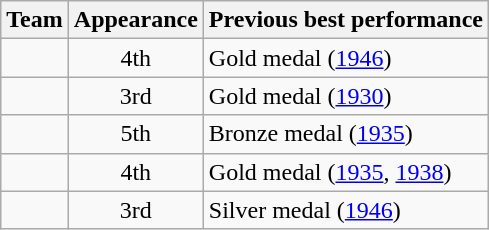<table class="wikitable">
<tr>
<th>Team</th>
<th>Appearance</th>
<th>Previous best performance</th>
</tr>
<tr>
<td></td>
<td align=center>4th</td>
<td>Gold medal (<a href='#'>1946</a>)</td>
</tr>
<tr>
<td></td>
<td align=center>3rd</td>
<td>Gold medal (<a href='#'>1930</a>)</td>
</tr>
<tr>
<td></td>
<td align=center>5th</td>
<td>Bronze medal (<a href='#'>1935</a>)</td>
</tr>
<tr>
<td></td>
<td align=center>4th</td>
<td>Gold medal (<a href='#'>1935</a>, <a href='#'>1938</a>)</td>
</tr>
<tr>
<td></td>
<td align=center>3rd</td>
<td>Silver medal (<a href='#'>1946</a>)</td>
</tr>
</table>
